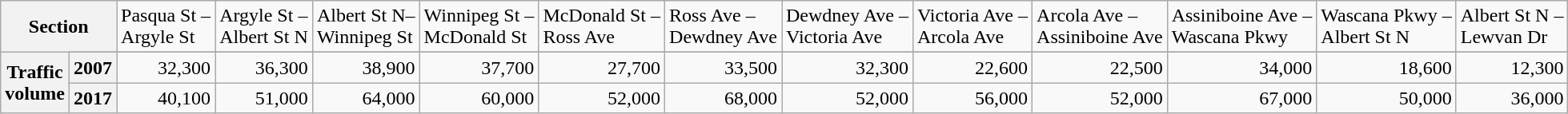<table class="wikitable"  style="text-align:left; float:left; width:100%;">
<tr>
<th scope="row" colspan="2">Section</th>
<td>Pasqua St –<br>Argyle St</td>
<td>Argyle St –<br>Albert St N</td>
<td>Albert St N–<br>Winnipeg St</td>
<td>Winnipeg St –<br>McDonald St</td>
<td>McDonald St –<br>Ross Ave</td>
<td>Ross Ave –<br>Dewdney Ave</td>
<td>Dewdney Ave –<br>Victoria Ave</td>
<td>Victoria Ave –<br>Arcola Ave</td>
<td>Arcola Ave –<br>Assiniboine Ave</td>
<td>Assiniboine Ave –<br>Wascana Pkwy</td>
<td>Wascana Pkwy –<br>Albert St N</td>
<td>Albert St N –<br>Lewvan Dr</td>
</tr>
<tr style="text-align:right;">
<th scope="row" rowspan="4">Traffic<br>volume</th>
</tr>
<tr style="text-align:right;">
<th scope="row">2007</th>
<td>32,300</td>
<td>36,300</td>
<td>38,900</td>
<td>37,700</td>
<td>27,700</td>
<td>33,500</td>
<td>32,300</td>
<td>22,600</td>
<td>22,500</td>
<td>34,000</td>
<td>18,600</td>
<td>12,300</td>
</tr>
<tr style="text-align:right;">
<th scope="row">2017</th>
<td>40,100</td>
<td>51,000</td>
<td>64,000</td>
<td>60,000</td>
<td>52,000</td>
<td>68,000</td>
<td>52,000</td>
<td>56,000</td>
<td>52,000</td>
<td>67,000</td>
<td>50,000</td>
<td>36,000</td>
</tr>
</table>
